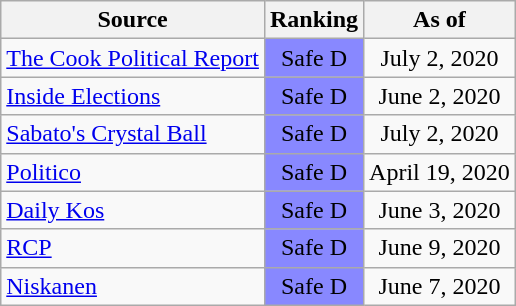<table class="wikitable" style="text-align:center">
<tr>
<th>Source</th>
<th>Ranking</th>
<th>As of</th>
</tr>
<tr>
<td align="left"><a href='#'>The Cook Political Report</a></td>
<td style="background:#88f" data-sort-value=-4>Safe D</td>
<td>July 2, 2020</td>
</tr>
<tr>
<td align="left"><a href='#'>Inside Elections</a></td>
<td style="background:#88f" data-sort-value=-4>Safe D</td>
<td>June 2, 2020</td>
</tr>
<tr>
<td align="left"><a href='#'>Sabato's Crystal Ball</a></td>
<td style="background:#88f" data-sort-value=-4>Safe D</td>
<td>July 2, 2020</td>
</tr>
<tr>
<td align="left"><a href='#'>Politico</a></td>
<td style="background:#88f" data-sort-value=-4>Safe D</td>
<td>April 19, 2020</td>
</tr>
<tr>
<td align="left"><a href='#'>Daily Kos</a></td>
<td style="background:#88f" data-sort-value=-4>Safe D</td>
<td>June 3, 2020</td>
</tr>
<tr>
<td align="left"><a href='#'>RCP</a></td>
<td style="background:#88f" data-sort-value=-4>Safe D</td>
<td>June 9, 2020</td>
</tr>
<tr>
<td align="left"><a href='#'>Niskanen</a></td>
<td style="background:#88f" data-sort-value=-4>Safe D</td>
<td>June 7, 2020</td>
</tr>
</table>
